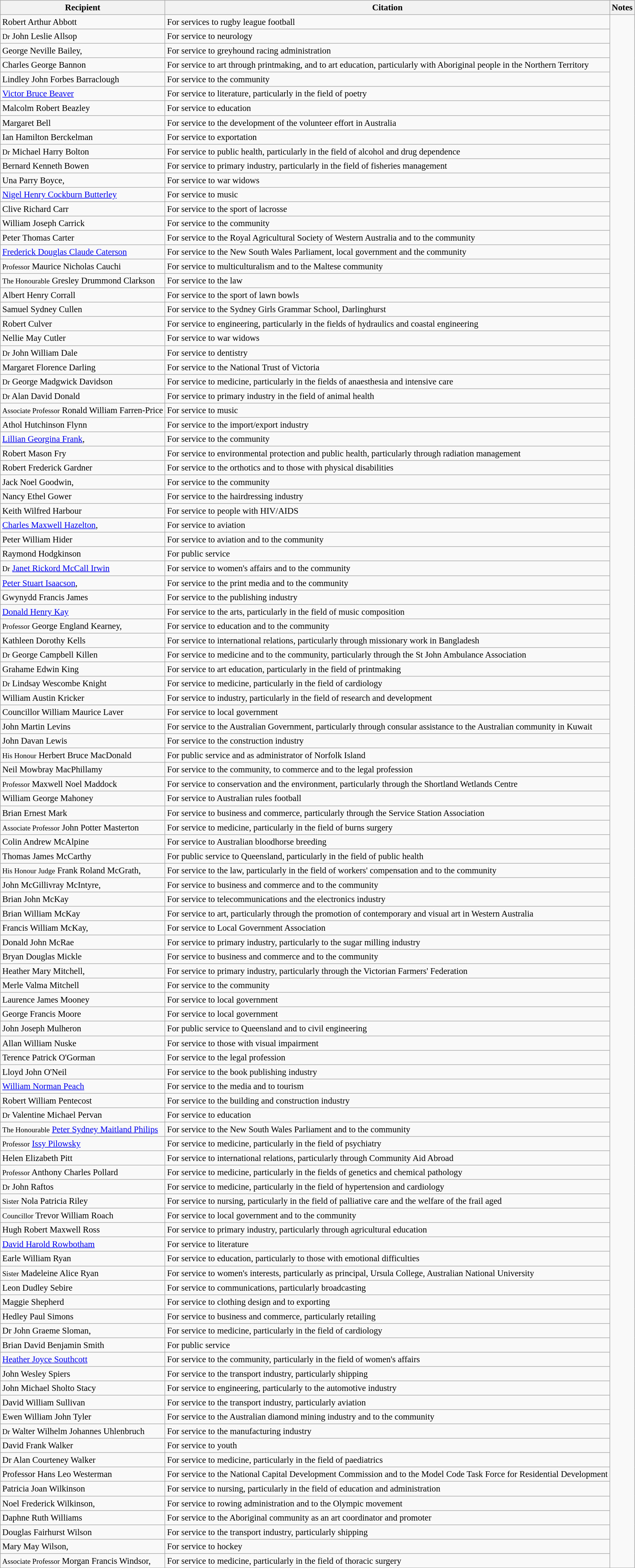<table class="wikitable" style="font-size:95%;">
<tr>
<th>Recipient</th>
<th>Citation</th>
<th>Notes</th>
</tr>
<tr>
<td>Robert Arthur Abbott</td>
<td>For services to rugby league football</td>
<td rowspan="108"></td>
</tr>
<tr>
<td><small>Dr</small> John Leslie Allsop</td>
<td>For service to neurology</td>
</tr>
<tr>
<td>George Neville Bailey, </td>
<td>For service to greyhound racing administration</td>
</tr>
<tr>
<td>Charles George Bannon</td>
<td>For service to art through printmaking, and to art education, particularly with Aboriginal people in the Northern Territory</td>
</tr>
<tr>
<td>Lindley John Forbes Barraclough</td>
<td>For service to the community</td>
</tr>
<tr>
<td><a href='#'>Victor Bruce Beaver</a></td>
<td>For service to literature, particularly in the field of poetry</td>
</tr>
<tr>
<td>Malcolm Robert Beazley</td>
<td>For service to education</td>
</tr>
<tr>
<td>Margaret Bell</td>
<td>For service to the development of the volunteer effort in Australia</td>
</tr>
<tr>
<td>Ian Hamilton Berckelman</td>
<td>For service to exportation</td>
</tr>
<tr>
<td><small>Dr</small> Michael Harry Bolton</td>
<td>For service to public health, particularly in the field of alcohol and drug dependence</td>
</tr>
<tr>
<td>Bernard Kenneth Bowen</td>
<td>For service to primary industry, particularly in the field of fisheries management</td>
</tr>
<tr>
<td>Una Parry Boyce, </td>
<td>For service to war widows</td>
</tr>
<tr>
<td><a href='#'>Nigel Henry Cockburn Butterley</a></td>
<td>For service to music</td>
</tr>
<tr>
<td>Clive Richard Carr</td>
<td>For service to the sport of lacrosse</td>
</tr>
<tr>
<td>William Joseph Carrick</td>
<td>For service to the community</td>
</tr>
<tr>
<td>Peter Thomas Carter</td>
<td>For service to the Royal Agricultural Society of Western Australia and to the community</td>
</tr>
<tr>
<td><a href='#'>Frederick Douglas Claude Caterson</a></td>
<td>For service to the New South Wales Parliament, local government and the community</td>
</tr>
<tr>
<td><small>Professor</small> Maurice Nicholas Cauchi</td>
<td>For service to multiculturalism and to the Maltese community</td>
</tr>
<tr>
<td><small>The Honourable</small> Gresley Drummond Clarkson</td>
<td>For service to the law</td>
</tr>
<tr>
<td>Albert Henry Corrall</td>
<td>For service to the sport of lawn bowls</td>
</tr>
<tr>
<td>Samuel Sydney Cullen</td>
<td>For service to the Sydney Girls Grammar School, Darlinghurst</td>
</tr>
<tr>
<td>Robert Culver</td>
<td>For service to engineering, particularly in the fields of hydraulics and coastal engineering</td>
</tr>
<tr>
<td>Nellie May Cutler</td>
<td>For service to war widows</td>
</tr>
<tr>
<td><small>Dr</small> John William Dale</td>
<td>For service to dentistry</td>
</tr>
<tr>
<td>Margaret Florence Darling</td>
<td>For service to the National Trust of Victoria</td>
</tr>
<tr>
<td><small>Dr</small> George Madgwick Davidson</td>
<td>For service to medicine, particularly in the fields of anaesthesia and intensive care</td>
</tr>
<tr>
<td><small>Dr</small> Alan David Donald</td>
<td>For service to primary industry in the field of animal health</td>
</tr>
<tr>
<td><small>Associate Professor</small> Ronald William Farren-Price</td>
<td>For service to music</td>
</tr>
<tr>
<td>Athol Hutchinson Flynn</td>
<td>For service to the import/export industry</td>
</tr>
<tr>
<td><a href='#'>Lillian Georgina Frank</a>, </td>
<td>For service to the community</td>
</tr>
<tr>
<td>Robert Mason Fry</td>
<td>For service to environmental protection and public health, particularly through radiation management</td>
</tr>
<tr>
<td>Robert Frederick Gardner</td>
<td>For service to the orthotics and to those with physical disabilities</td>
</tr>
<tr>
<td>Jack Noel Goodwin, </td>
<td>For service to the community</td>
</tr>
<tr>
<td>Nancy Ethel Gower</td>
<td>For service to the hairdressing industry</td>
</tr>
<tr>
<td>Keith Wilfred Harbour</td>
<td>For service to people with HIV/AIDS</td>
</tr>
<tr>
<td><a href='#'>Charles Maxwell Hazelton</a>, </td>
<td>For service to aviation</td>
</tr>
<tr>
<td>Peter William Hider</td>
<td>For service to aviation and to the community</td>
</tr>
<tr>
<td>Raymond Hodgkinson</td>
<td>For public service</td>
</tr>
<tr>
<td><small>Dr</small> <a href='#'>Janet Rickord McCall Irwin</a></td>
<td>For service to women's affairs and to the community</td>
</tr>
<tr>
<td><a href='#'>Peter Stuart Isaacson</a>, </td>
<td>For service to the print media and to the community</td>
</tr>
<tr>
<td>Gwynydd Francis James</td>
<td>For service to the publishing industry</td>
</tr>
<tr>
<td><a href='#'>Donald Henry Kay</a></td>
<td>For service to the arts, particularly in the field of music composition</td>
</tr>
<tr>
<td><small>Professor</small> George England Kearney, </td>
<td>For service to education and to the community</td>
</tr>
<tr>
<td>Kathleen Dorothy Kells</td>
<td>For service to international relations, particularly through missionary work in Bangladesh</td>
</tr>
<tr>
<td><small>Dr</small> George Campbell Killen</td>
<td>For service to medicine and to the community, particularly through the St John Ambulance Association</td>
</tr>
<tr>
<td>Grahame Edwin King</td>
<td>For service to art education, particularly in the field of printmaking</td>
</tr>
<tr>
<td><small>Dr</small> Lindsay Wescombe Knight</td>
<td>For service to medicine, particularly in the field of cardiology</td>
</tr>
<tr>
<td>William Austin Kricker</td>
<td>For service to industry, particularly in the field of research and development</td>
</tr>
<tr>
<td>Councillor William Maurice Laver</td>
<td>For service to local government</td>
</tr>
<tr>
<td>John Martin Levins</td>
<td>For service to the Australian Government, particularly through consular assistance to the Australian community in Kuwait</td>
</tr>
<tr>
<td>John Davan Lewis</td>
<td>For service to the construction industry</td>
</tr>
<tr>
<td><small>His Honour</small> Herbert Bruce MacDonald</td>
<td>For public service and as administrator of Norfolk Island</td>
</tr>
<tr>
<td>Neil Mowbray MacPhillamy</td>
<td>For service to the community, to commerce and to the legal profession</td>
</tr>
<tr>
<td><small>Professor</small> Maxwell Noel Maddock</td>
<td>For service to conservation and the environment, particularly through the Shortland Wetlands Centre</td>
</tr>
<tr>
<td>William George Mahoney</td>
<td>For service to Australian rules football</td>
</tr>
<tr>
<td>Brian Ernest Mark</td>
<td>For service to business and commerce, particularly through the Service Station Association</td>
</tr>
<tr>
<td><small>Associate Professor</small> John Potter Masterton</td>
<td>For service to medicine, particularly in the field of burns surgery</td>
</tr>
<tr>
<td>Colin Andrew McAlpine</td>
<td>For service to Australian bloodhorse breeding</td>
</tr>
<tr>
<td>Thomas James McCarthy</td>
<td>For public service to Queensland, particularly in the field of public health</td>
</tr>
<tr>
<td><small>His Honour Judge</small> Frank Roland McGrath, </td>
<td>For service to the law, particularly in the field of workers' compensation and to the community</td>
</tr>
<tr>
<td>John McGillivray McIntyre, </td>
<td>For service to business and commerce and to the community</td>
</tr>
<tr>
<td>Brian John McKay</td>
<td>For service to telecommunications and the electronics industry</td>
</tr>
<tr>
<td>Brian William McKay</td>
<td>For service to art, particularly through the promotion of contemporary and visual art in Western Australia</td>
</tr>
<tr>
<td>Francis William McKay, </td>
<td>For service to Local Government Association</td>
</tr>
<tr>
<td>Donald John McRae</td>
<td>For service to primary industry, particularly to the sugar milling industry</td>
</tr>
<tr>
<td>Bryan Douglas Mickle</td>
<td>For service to business and commerce and to the community</td>
</tr>
<tr>
<td>Heather Mary Mitchell, </td>
<td>For service to primary industry, particularly through the Victorian Farmers' Federation</td>
</tr>
<tr>
<td>Merle Valma Mitchell</td>
<td>For service to the community</td>
</tr>
<tr>
<td>Laurence James Mooney</td>
<td>For service to local government</td>
</tr>
<tr>
<td>George Francis Moore</td>
<td>For service to local government</td>
</tr>
<tr>
<td>John Joseph Mulheron</td>
<td>For public service to Queensland and to civil engineering</td>
</tr>
<tr>
<td>Allan William Nuske</td>
<td>For service to those with visual impairment</td>
</tr>
<tr>
<td>Terence Patrick O'Gorman</td>
<td>For service to the legal profession</td>
</tr>
<tr>
<td>Lloyd John O'Neil</td>
<td>For service to the book publishing industry</td>
</tr>
<tr>
<td><a href='#'>William Norman Peach</a></td>
<td>For service to the media and to tourism</td>
</tr>
<tr>
<td>Robert William Pentecost</td>
<td>For service to the building and construction industry</td>
</tr>
<tr>
<td><small>Dr</small> Valentine Michael Pervan</td>
<td>For service to education</td>
</tr>
<tr>
<td><small>The Honourable</small> <a href='#'>Peter Sydney Maitland Philips</a></td>
<td>For service to the New South Wales Parliament and to the community</td>
</tr>
<tr>
<td><small>Professor</small> <a href='#'>Issy Pilowsky</a></td>
<td>For service to medicine, particularly in the field of psychiatry</td>
</tr>
<tr>
<td>Helen Elizabeth Pitt</td>
<td>For service to international relations, particularly through Community Aid Abroad</td>
</tr>
<tr>
<td><small>Professor</small> Anthony Charles Pollard</td>
<td>For service to medicine, particularly in the fields of genetics and chemical pathology</td>
</tr>
<tr>
<td><small>Dr</small> John Raftos</td>
<td>For service to medicine, particularly in the field of hypertension and cardiology</td>
</tr>
<tr>
<td><small>Sister</small> Nola Patricia Riley</td>
<td>For service to nursing, particularly in the field of palliative care and the welfare of the frail aged</td>
</tr>
<tr>
<td><small>Councillor</small> Trevor William Roach</td>
<td>For service to local government and to the community</td>
</tr>
<tr>
<td>Hugh Robert Maxwell Ross</td>
<td>For service to primary industry, particularly through agricultural education</td>
</tr>
<tr>
<td><a href='#'>David Harold Rowbotham</a></td>
<td>For service to literature</td>
</tr>
<tr>
<td>Earle William Ryan</td>
<td>For service to education, particularly to those with emotional difficulties</td>
</tr>
<tr>
<td><small>Sister</small> Madeleine Alice Ryan</td>
<td>For service to women's interests, particularly as principal, Ursula College, Australian National University</td>
</tr>
<tr>
<td>Leon Dudley Sebire</td>
<td>For service to communications, particularly broadcasting</td>
</tr>
<tr>
<td>Maggie Shepherd</td>
<td>For service to clothing design and to exporting</td>
</tr>
<tr>
<td>Hedley Paul Simons</td>
<td>For service to business and commerce, particularly retailing</td>
</tr>
<tr>
<td>Dr John Graeme Sloman, </td>
<td>For service to medicine, particularly in the field of cardiology</td>
</tr>
<tr>
<td>Brian David Benjamin Smith</td>
<td>For public service</td>
</tr>
<tr>
<td><a href='#'>Heather Joyce Southcott</a></td>
<td>For service to the community, particularly in the field of women's affairs</td>
</tr>
<tr>
<td>John Wesley Spiers</td>
<td>For service to the transport industry, particularly shipping</td>
</tr>
<tr>
<td>John Michael Sholto Stacy</td>
<td>For service to engineering, particularly to the automotive industry</td>
</tr>
<tr>
<td>David William Sullivan</td>
<td>For service to the transport industry, particularly aviation</td>
</tr>
<tr>
<td>Ewen William John Tyler</td>
<td>For service to the Australian diamond mining industry and to the community</td>
</tr>
<tr>
<td><small>Dr</small> Walter Wilhelm Johannes Uhlenbruch</td>
<td>For service to the manufacturing industry</td>
</tr>
<tr>
<td>David Frank Walker</td>
<td>For service to youth</td>
</tr>
<tr>
<td>Dr Alan Courteney Walker</td>
<td>For service to medicine, particularly in the field of paediatrics</td>
</tr>
<tr>
<td>Professor Hans Leo Westerman</td>
<td>For service to the National Capital Development Commission and to the Model Code Task Force for Residential Development</td>
</tr>
<tr>
<td>Patricia Joan Wilkinson</td>
<td>For service to nursing, particularly in the field of education and administration</td>
</tr>
<tr>
<td>Noel Frederick Wilkinson, </td>
<td>For service to rowing administration and to the Olympic movement</td>
</tr>
<tr>
<td>Daphne Ruth Williams</td>
<td>For service to the Aboriginal community as an art coordinator and promoter</td>
</tr>
<tr>
<td>Douglas Fairhurst Wilson</td>
<td>For service to the transport industry, particularly shipping</td>
</tr>
<tr>
<td>Mary May Wilson, </td>
<td>For service to hockey</td>
</tr>
<tr>
<td><small>Associate Professor</small> Morgan Francis Windsor, </td>
<td>For service to medicine, particularly in the field of thoracic surgery</td>
</tr>
</table>
